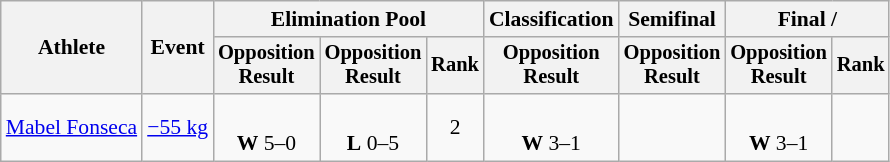<table class="wikitable" style="font-size:90%">
<tr>
<th rowspan="2">Athlete</th>
<th rowspan="2">Event</th>
<th colspan=3>Elimination Pool</th>
<th>Classification</th>
<th>Semifinal</th>
<th colspan=2>Final / </th>
</tr>
<tr style="font-size: 95%">
<th>Opposition<br>Result</th>
<th>Opposition<br>Result</th>
<th>Rank</th>
<th>Opposition<br>Result</th>
<th>Opposition<br>Result</th>
<th>Opposition<br>Result</th>
<th>Rank</th>
</tr>
<tr align=center>
<td align=left><a href='#'>Mabel Fonseca</a></td>
<td align=left><a href='#'>−55 kg</a></td>
<td><br><strong>W</strong> 5–0 <sup></sup></td>
<td><br><strong>L</strong> 0–5 <sup></sup></td>
<td>2</td>
<td><br><strong>W</strong> 3–1 <sup></sup></td>
<td></td>
<td><br><strong>W</strong> 3–1 <sup></sup></td>
<td></td>
</tr>
</table>
